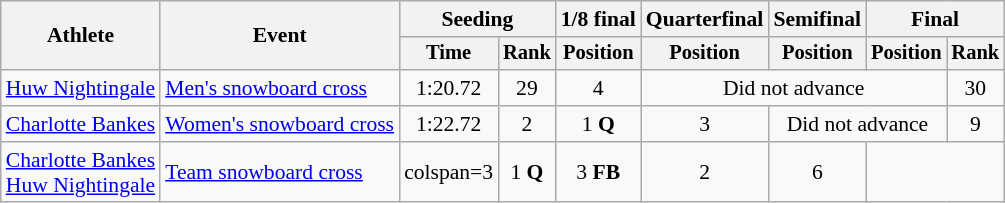<table class=wikitable style=font-size:90%;text-align:center>
<tr>
<th rowspan=2>Athlete</th>
<th rowspan=2>Event</th>
<th colspan=2>Seeding</th>
<th>1/8 final</th>
<th>Quarterfinal</th>
<th>Semifinal</th>
<th colspan=2>Final</th>
</tr>
<tr style=font-size:95%>
<th>Time</th>
<th>Rank</th>
<th>Position</th>
<th>Position</th>
<th>Position</th>
<th>Position</th>
<th>Rank</th>
</tr>
<tr>
<td align=left><a href='#'>Huw Nightingale</a></td>
<td align=left><a href='#'>Men's snowboard cross</a></td>
<td>1:20.72</td>
<td>29</td>
<td>4</td>
<td colspan=3>Did not advance</td>
<td>30</td>
</tr>
<tr>
<td align=left><a href='#'>Charlotte Bankes</a></td>
<td align=left><a href='#'>Women's snowboard cross</a></td>
<td>1:22.72</td>
<td>2</td>
<td>1 <strong>Q</strong></td>
<td>3</td>
<td colspan=2>Did not advance</td>
<td>9</td>
</tr>
<tr>
<td align=left><a href='#'>Charlotte Bankes</a><br><a href='#'>Huw Nightingale</a></td>
<td align=left><a href='#'>Team snowboard cross</a></td>
<td>colspan=3 </td>
<td>1 <strong>Q</strong></td>
<td>3 <strong>FB</strong></td>
<td>2</td>
<td>6</td>
</tr>
</table>
